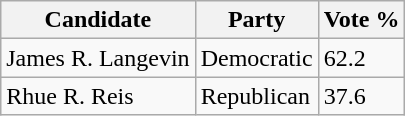<table class="wikitable">
<tr>
<th>Candidate</th>
<th>Party</th>
<th>Vote %</th>
</tr>
<tr>
<td>James R. Langevin</td>
<td>Democratic</td>
<td>62.2</td>
</tr>
<tr>
<td>Rhue R. Reis</td>
<td>Republican</td>
<td>37.6</td>
</tr>
</table>
